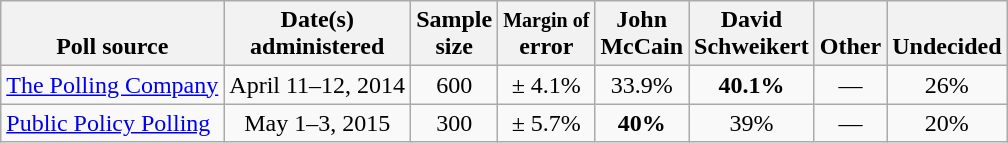<table class="wikitable" style="text-align:center">
<tr valign= bottom>
<th>Poll source</th>
<th>Date(s)<br>administered</th>
<th class=small>Sample<br>size</th>
<th><small>Margin of</small><br>error</th>
<th>John<br>McCain</th>
<th>David<br>Schweikert</th>
<th>Other</th>
<th>Undecided</th>
</tr>
<tr>
<td align=left><a href='#'>The Polling Company</a></td>
<td>April 11–12, 2014</td>
<td>600</td>
<td>± 4.1%</td>
<td>33.9%</td>
<td><strong>40.1%</strong></td>
<td>—</td>
<td>26%</td>
</tr>
<tr>
<td align=left><a href='#'>Public Policy Polling</a></td>
<td>May 1–3, 2015</td>
<td>300</td>
<td>± 5.7%</td>
<td><strong>40%</strong></td>
<td>39%</td>
<td>—</td>
<td>20%</td>
</tr>
</table>
